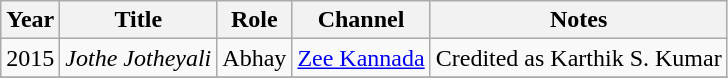<table class="wikitable plainrowheaders sortable" style="margin-right: 0;">
<tr>
<th scope="col">Year</th>
<th scope="col">Title</th>
<th scope="col">Role</th>
<th scope="col" class="unsortable">Channel</th>
<th scope="col" class="unsortable">Notes</th>
</tr>
<tr>
<td>2015</td>
<td><em>Jothe Jotheyali</em></td>
<td>Abhay</td>
<td><a href='#'>Zee Kannada</a></td>
<td>Credited as Karthik S. Kumar</td>
</tr>
<tr>
</tr>
</table>
